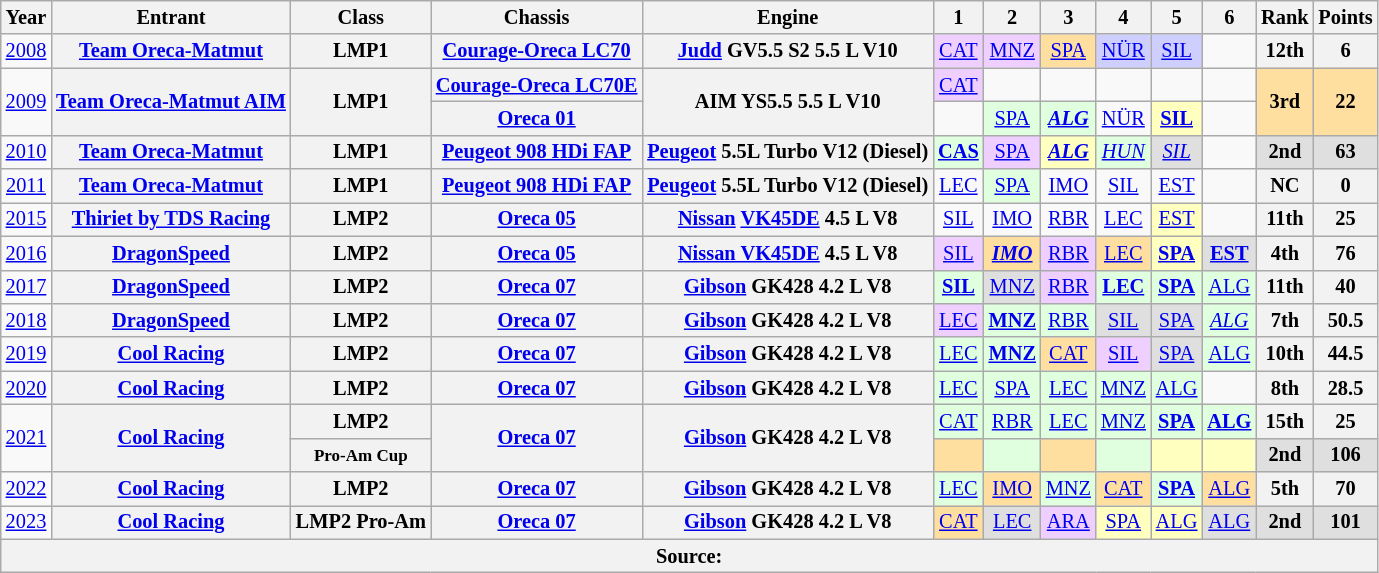<table class="wikitable" style="text-align:center; font-size:85%">
<tr>
<th>Year</th>
<th>Entrant</th>
<th>Class</th>
<th>Chassis</th>
<th>Engine</th>
<th>1</th>
<th>2</th>
<th>3</th>
<th>4</th>
<th>5</th>
<th>6</th>
<th>Rank</th>
<th>Points</th>
</tr>
<tr>
<td><a href='#'>2008</a></td>
<th nowrap><a href='#'>Team Oreca-Matmut</a></th>
<th>LMP1</th>
<th nowrap><a href='#'>Courage-Oreca LC70</a></th>
<th nowrap><a href='#'>Judd</a> GV5.5 S2 5.5 L V10</th>
<td style="background:#EFCFFF;"><a href='#'>CAT</a><br></td>
<td style="background:#EFCFFF;"><a href='#'>MNZ</a><br></td>
<td style="background:#FFDF9F;"><a href='#'>SPA</a><br></td>
<td style="background:#CFCFFF;"><a href='#'>NÜR</a><br></td>
<td style="background:#CFCFFF;"><a href='#'>SIL</a><br></td>
<td></td>
<th>12th</th>
<th>6</th>
</tr>
<tr>
<td rowspan=2><a href='#'>2009</a></td>
<th rowspan=2 nowrap><a href='#'>Team Oreca-Matmut AIM</a></th>
<th rowspan=2>LMP1</th>
<th nowrap><a href='#'>Courage-Oreca LC70E</a></th>
<th rowspan=2 nowrap>AIM YS5.5 5.5 L V10</th>
<td style="background:#EFCFFF;"><a href='#'>CAT</a><br></td>
<td></td>
<td></td>
<td></td>
<td></td>
<td></td>
<th rowspan=2 style="background:#FFDF9F;">3rd</th>
<th rowspan=2 style="background:#FFDF9F;">22</th>
</tr>
<tr>
<th nowrap><a href='#'>Oreca 01</a></th>
<td></td>
<td style="background:#DFFFDF;"><a href='#'>SPA</a><br></td>
<td style="background:#DFFFDF;"><strong><em><a href='#'>ALG</a></em></strong><br></td>
<td><a href='#'>NÜR</a></td>
<td style="background:#FFFFBF;"><strong><a href='#'>SIL</a></strong><br></td>
<td></td>
</tr>
<tr>
<td><a href='#'>2010</a></td>
<th nowrap><a href='#'>Team Oreca-Matmut</a></th>
<th>LMP1</th>
<th nowrap><a href='#'>Peugeot 908 HDi FAP</a></th>
<th nowrap><a href='#'>Peugeot</a> 5.5L Turbo V12 (Diesel)</th>
<td style="background:#DFFFDF;"><strong><a href='#'>CAS</a></strong><br></td>
<td style="background:#EFCFFF;"><a href='#'>SPA</a><br></td>
<td style="background:#FFFFBF;"><strong><em><a href='#'>ALG</a></em></strong><br></td>
<td style="background:#DFFFDF;"><em><a href='#'>HUN</a></em><br></td>
<td style="background:#DFDFDF;"><em><a href='#'>SIL</a></em><br></td>
<td></td>
<th style="background:#DFDFDF;">2nd</th>
<th style="background:#DFDFDF;">63</th>
</tr>
<tr>
<td><a href='#'>2011</a></td>
<th nowrap><a href='#'>Team Oreca-Matmut</a></th>
<th>LMP1</th>
<th nowrap><a href='#'>Peugeot 908 HDi FAP</a></th>
<th nowrap><a href='#'>Peugeot</a> 5.5L Turbo V12 (Diesel)</th>
<td><a href='#'>LEC</a></td>
<td style="background:#DFFFDF;"><a href='#'>SPA</a><br></td>
<td><a href='#'>IMO</a></td>
<td><a href='#'>SIL</a></td>
<td><a href='#'>EST</a></td>
<td></td>
<th>NC</th>
<th>0</th>
</tr>
<tr>
<td><a href='#'>2015</a></td>
<th nowrap><a href='#'>Thiriet by TDS Racing</a></th>
<th>LMP2</th>
<th nowrap><a href='#'>Oreca 05</a></th>
<th nowrap><a href='#'>Nissan</a> <a href='#'>VK45DE</a> 4.5 L V8</th>
<td><a href='#'>SIL</a></td>
<td><a href='#'>IMO</a></td>
<td><a href='#'>RBR</a></td>
<td><a href='#'>LEC</a></td>
<td style="background:#FFFFBF;"><a href='#'>EST</a><br></td>
<td></td>
<th>11th</th>
<th>25</th>
</tr>
<tr>
<td><a href='#'>2016</a></td>
<th><a href='#'>DragonSpeed</a></th>
<th>LMP2</th>
<th nowrap><a href='#'>Oreca 05</a></th>
<th nowrap><a href='#'>Nissan VK45DE</a> 4.5 L V8</th>
<td style="background:#EFCFFF;"><a href='#'>SIL</a><br></td>
<td style="background:#FFDF9F;"><strong><em><a href='#'>IMO</a></em></strong><br></td>
<td style="background:#EFCFFF;"><a href='#'>RBR</a><br></td>
<td style="background:#FFDF9F;"><a href='#'>LEC</a><br></td>
<td style="background:#FFFFBF;"><strong><a href='#'>SPA</a></strong><br></td>
<td style="background:#DFDFDF;"><strong><a href='#'>EST</a></strong><br></td>
<th>4th</th>
<th>76</th>
</tr>
<tr>
<td><a href='#'>2017</a></td>
<th><a href='#'>DragonSpeed</a></th>
<th>LMP2</th>
<th nowrap><a href='#'>Oreca 07</a></th>
<th nowrap><a href='#'>Gibson</a> GK428 4.2 L V8</th>
<td style="background:#DFFFDF;"><strong><a href='#'>SIL</a></strong><br></td>
<td style="background:#DFDFDF;"><a href='#'>MNZ</a><br></td>
<td style="background:#EFCFFF;"><a href='#'>RBR</a><br></td>
<td style="background:#DFFFDF;"><strong><a href='#'>LEC</a></strong><br></td>
<td style="background:#DFFFDF;"><strong><a href='#'>SPA</a></strong><br></td>
<td style="background:#DFFFDF;"><a href='#'>ALG</a><br></td>
<th>11th</th>
<th>40</th>
</tr>
<tr>
<td><a href='#'>2018</a></td>
<th><a href='#'>DragonSpeed</a></th>
<th>LMP2</th>
<th nowrap><a href='#'>Oreca 07</a></th>
<th nowrap><a href='#'>Gibson</a> GK428 4.2 L V8</th>
<td style="background:#EFCFFF;"><a href='#'>LEC</a><br></td>
<td style="background:#DFFFDF;"><strong><a href='#'>MNZ</a></strong><br></td>
<td style="background:#DFFFDF;"><a href='#'>RBR</a><br></td>
<td style="background:#DFDFDF;"><a href='#'>SIL</a><br></td>
<td style="background:#DFDFDF;"><a href='#'>SPA</a><br></td>
<td style="background:#DFFFDF;"><em><a href='#'>ALG</a></em><br></td>
<th>7th</th>
<th>50.5</th>
</tr>
<tr>
<td><a href='#'>2019</a></td>
<th nowrap><a href='#'>Cool Racing</a></th>
<th>LMP2</th>
<th nowrap><a href='#'>Oreca 07</a></th>
<th nowrap><a href='#'>Gibson</a> GK428 4.2 L V8</th>
<td style="background:#DFFFDF;"><a href='#'>LEC</a><br></td>
<td style="background:#DFFFDF;"><strong><a href='#'>MNZ</a></strong><br></td>
<td style="background:#FFDF9F;"><a href='#'>CAT</a><br></td>
<td style="background:#EFCFFF;"><a href='#'>SIL</a><br></td>
<td style="background:#DFDFDF;"><a href='#'>SPA</a><br></td>
<td style="background:#DFFFDF;"><a href='#'>ALG</a><br></td>
<th>10th</th>
<th>44.5</th>
</tr>
<tr>
<td><a href='#'>2020</a></td>
<th nowrap><a href='#'>Cool Racing</a></th>
<th>LMP2</th>
<th nowrap><a href='#'>Oreca 07</a></th>
<th nowrap><a href='#'>Gibson</a> GK428 4.2 L V8</th>
<td style="background:#DFFFDF;"><a href='#'>LEC</a><br></td>
<td style="background:#DFFFDF;"><a href='#'>SPA</a><br></td>
<td style="background:#DFFFDF;"><a href='#'>LEC</a><br></td>
<td style="background:#DFFFDF;"><a href='#'>MNZ</a><br></td>
<td style="background:#DFFFDF;"><a href='#'>ALG</a><br></td>
<td></td>
<th>8th</th>
<th>28.5</th>
</tr>
<tr>
<td rowspan="2"><a href='#'>2021</a></td>
<th rowspan="2" nowrap><a href='#'>Cool Racing</a></th>
<th>LMP2</th>
<th rowspan="2" nowrap><a href='#'>Oreca 07</a></th>
<th rowspan="2" nowrap><a href='#'>Gibson</a> GK428 4.2 L V8</th>
<td style="background:#DFFFDF;"><a href='#'>CAT</a><br></td>
<td style="background:#DFFFDF;"><a href='#'>RBR</a><br></td>
<td style="background:#DFFFDF;"><a href='#'>LEC</a><br></td>
<td style="background:#DFFFDF;"><a href='#'>MNZ</a><br></td>
<td style="background:#DFFFDF;"><strong><a href='#'>SPA</a></strong><br></td>
<td style="background:#DFFFDF;"><strong><a href='#'>ALG</a></strong><br></td>
<th>15th</th>
<th>25</th>
</tr>
<tr>
<th><small>Pro-Am Cup</small></th>
<td style="background:#FFDF9F;"></td>
<td style="background:#DFFFDF;"></td>
<td style="background:#FFDF9F;"></td>
<td style="background:#DFFFDF;"></td>
<td style="background:#FFFFBF;"></td>
<td style="background:#FFFFBF;"></td>
<th style="background:#DFDFDF;">2nd</th>
<th style="background:#DFDFDF;">106</th>
</tr>
<tr>
<td><a href='#'>2022</a></td>
<th nowrap><a href='#'>Cool Racing</a></th>
<th>LMP2</th>
<th nowrap><a href='#'>Oreca 07</a></th>
<th nowrap><a href='#'>Gibson</a> GK428 4.2 L V8</th>
<td style="background:#DFFFDF;"><a href='#'>LEC</a><br></td>
<td style="background:#FFDF9F;"><a href='#'>IMO</a><br></td>
<td style="background:#DFFFDF;"><a href='#'>MNZ</a><br></td>
<td style="background:#FFDF9F;"><a href='#'>CAT</a><br></td>
<td style="background:#DFFFDF;"><strong><a href='#'>SPA</a></strong><br></td>
<td style="background:#FFDF9F;"><a href='#'>ALG</a><br></td>
<th>5th</th>
<th>70</th>
</tr>
<tr>
<td><a href='#'>2023</a></td>
<th nowrap><a href='#'>Cool Racing</a></th>
<th nowrap>LMP2 Pro-Am</th>
<th nowrap><a href='#'>Oreca 07</a></th>
<th nowrap><a href='#'>Gibson</a> GK428 4.2 L V8</th>
<td style="background:#FFDF9F;"><a href='#'>CAT</a><br></td>
<td style="background:#DFDFDF;"><a href='#'>LEC</a><br></td>
<td style="background:#EFCFFF;"><a href='#'>ARA</a><br></td>
<td style="background:#FFFFBF;"><a href='#'>SPA</a><br></td>
<td style="background:#FFFFBF;"><a href='#'>ALG</a><br></td>
<td style="background:#DFDFDF;"><a href='#'>ALG</a><br></td>
<th style="background:#DFDFDF;">2nd</th>
<th style="background:#DFDFDF;">101</th>
</tr>
<tr>
<th colspan="13">Source:</th>
</tr>
</table>
